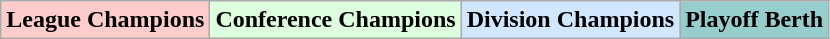<table class="wikitable">
<tr>
<td bgcolor="#FFCCCC"><strong>League Champions</strong></td>
<td bgcolor="#DDFFDD"><strong>Conference Champions</strong></td>
<td bgcolor="#D0E7FF"><strong>Division Champions</strong></td>
<td bgcolor="#96CDCD"><strong>Playoff Berth</strong></td>
</tr>
</table>
